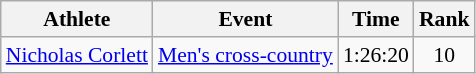<table class="wikitable" style="font-size:90%;">
<tr>
<th>Athlete</th>
<th>Event</th>
<th>Time</th>
<th>Rank</th>
</tr>
<tr align=center>
<td align=left><a href='#'>Nicholas Corlett</a></td>
<td align=left><a href='#'>Men's cross-country</a></td>
<td>1:26:20</td>
<td>10</td>
</tr>
</table>
